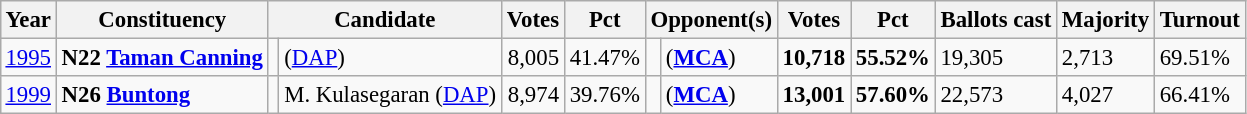<table class="wikitable" style="margin:0.5em ; font-size:95%">
<tr>
<th>Year</th>
<th>Constituency</th>
<th colspan="2">Candidate</th>
<th>Votes</th>
<th>Pct</th>
<th colspan="2">Opponent(s)</th>
<th>Votes</th>
<th>Pct</th>
<th>Ballots cast</th>
<th>Majority</th>
<th>Turnout</th>
</tr>
<tr>
<td><a href='#'>1995</a></td>
<td><strong>N22 <a href='#'>Taman Canning</a></strong></td>
<td></td>
<td> (<a href='#'>DAP</a>)</td>
<td align=right>8,005</td>
<td>41.47%</td>
<td></td>
<td> (<a href='#'><strong>MCA</strong></a>)</td>
<td align=right><strong>10,718</strong></td>
<td><strong>55.52%</strong></td>
<td>19,305</td>
<td>2,713</td>
<td>69.51%</td>
</tr>
<tr>
<td><a href='#'>1999</a></td>
<td><strong>N26 <a href='#'>Buntong</a></strong></td>
<td></td>
<td>M. Kulasegaran (<a href='#'>DAP</a>)</td>
<td align=right>8,974</td>
<td>39.76%</td>
<td></td>
<td> (<a href='#'><strong>MCA</strong></a>)</td>
<td align=right><strong>13,001</strong></td>
<td><strong>57.60%</strong></td>
<td>22,573</td>
<td>4,027</td>
<td>66.41%</td>
</tr>
</table>
